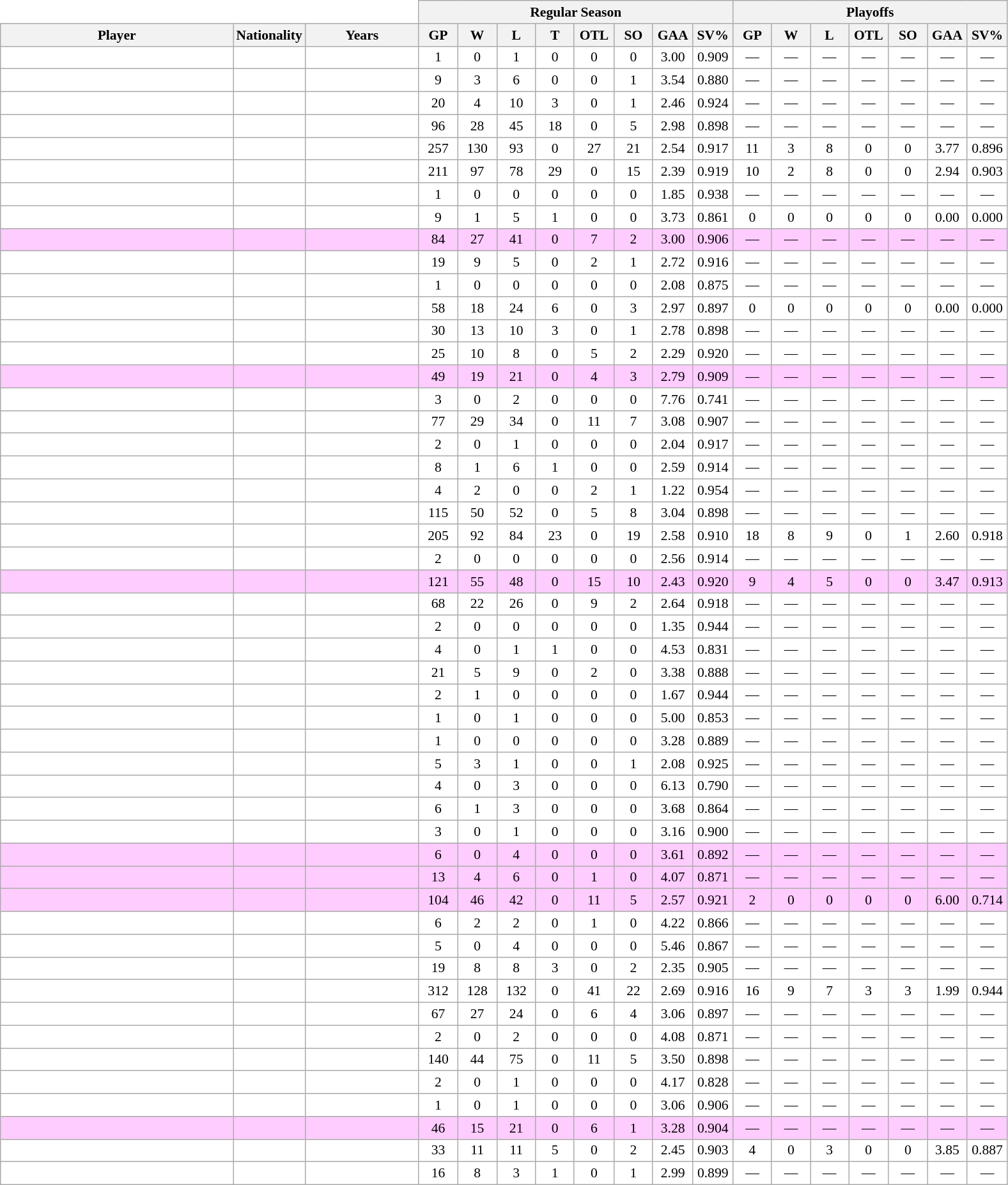<table class="wikitable sortable" style="text-align:center; border:0; background:white; width:73em; font-size:90%;">
<tr>
<th colspan=3 style="border:0; background:white;"></th>
<th colspan=8>Regular Season</th>
<th colspan=7>Playoffs</th>
</tr>
<tr>
<th style="width:25%;">Player</th>
<th style="width:3%;">Nationality</th>
<th style="width:12%;">Years</th>
<th data-sort-type="number" style="width:4%;">GP</th>
<th data-sort-type="number" style="width:4%;">W</th>
<th data-sort-type="number" style="width:4%;">L</th>
<th data-sort-type="number" style="width:4%;">T</th>
<th data-sort-type="number" style="width:4%;">OTL</th>
<th data-sort-type="number" style="width:4%;">SO</th>
<th data-sort-type="number" style="width:4%;">GAA</th>
<th data-sort-type="number" style="width:4%;">SV%</th>
<th data-sort-type="number" style="width:4%;">GP</th>
<th data-sort-type="number" style="width:4%;">W</th>
<th data-sort-type="number" style="width:4%;">L</th>
<th data-sort-type="number" style="width:4%;">OTL</th>
<th data-sort-type="number" style="width:4%;">SO</th>
<th data-sort-type="number" style="width:4%;">GAA</th>
<th data-sort-type="number" style="width:4%;">SV%</th>
</tr>
<tr>
<td></td>
<td></td>
<td></td>
<td>1</td>
<td>0</td>
<td>1</td>
<td>0</td>
<td>0</td>
<td>0</td>
<td>3.00</td>
<td>0.909</td>
<td>—</td>
<td>—</td>
<td>—</td>
<td>—</td>
<td>—</td>
<td>—</td>
<td>—</td>
</tr>
<tr>
<td></td>
<td></td>
<td></td>
<td>9</td>
<td>3</td>
<td>6</td>
<td>0</td>
<td>0</td>
<td>1</td>
<td>3.54</td>
<td>0.880</td>
<td>—</td>
<td>—</td>
<td>—</td>
<td>—</td>
<td>—</td>
<td>—</td>
<td>—</td>
</tr>
<tr>
<td></td>
<td></td>
<td></td>
<td>20</td>
<td>4</td>
<td>10</td>
<td>3</td>
<td>0</td>
<td>1</td>
<td>2.46</td>
<td>0.924</td>
<td>—</td>
<td>—</td>
<td>—</td>
<td>—</td>
<td>—</td>
<td>—</td>
<td>—</td>
</tr>
<tr>
<td></td>
<td></td>
<td></td>
<td>96</td>
<td>28</td>
<td>45</td>
<td>18</td>
<td>0</td>
<td>5</td>
<td>2.98</td>
<td>0.898</td>
<td>—</td>
<td>—</td>
<td>—</td>
<td>—</td>
<td>—</td>
<td>—</td>
<td>—</td>
</tr>
<tr>
<td></td>
<td></td>
<td></td>
<td>257</td>
<td>130</td>
<td>93</td>
<td>0</td>
<td>27</td>
<td>21</td>
<td>2.54</td>
<td>0.917</td>
<td>11</td>
<td>3</td>
<td>8</td>
<td>0</td>
<td>0</td>
<td>3.77</td>
<td>0.896</td>
</tr>
<tr>
<td></td>
<td></td>
<td></td>
<td>211</td>
<td>97</td>
<td>78</td>
<td>29</td>
<td>0</td>
<td>15</td>
<td>2.39</td>
<td>0.919</td>
<td>10</td>
<td>2</td>
<td>8</td>
<td>0</td>
<td>0</td>
<td>2.94</td>
<td>0.903</td>
</tr>
<tr>
<td></td>
<td></td>
<td></td>
<td>1</td>
<td>0</td>
<td>0</td>
<td>0</td>
<td>0</td>
<td>0</td>
<td>1.85</td>
<td>0.938</td>
<td>—</td>
<td>—</td>
<td>—</td>
<td>—</td>
<td>—</td>
<td>—</td>
<td>—</td>
</tr>
<tr>
<td></td>
<td></td>
<td></td>
<td>9</td>
<td>1</td>
<td>5</td>
<td>1</td>
<td>0</td>
<td>0</td>
<td>3.73</td>
<td>0.861</td>
<td>0</td>
<td>0</td>
<td>0</td>
<td>0</td>
<td>0</td>
<td>0.00</td>
<td>0.000</td>
</tr>
<tr style="background:#fcf;">
<td></td>
<td></td>
<td></td>
<td>84</td>
<td>27</td>
<td>41</td>
<td>0</td>
<td>7</td>
<td>2</td>
<td>3.00</td>
<td>0.906</td>
<td>—</td>
<td>—</td>
<td>—</td>
<td>—</td>
<td>—</td>
<td>—</td>
<td>—</td>
</tr>
<tr>
<td></td>
<td></td>
<td></td>
<td>19</td>
<td>9</td>
<td>5</td>
<td>0</td>
<td>2</td>
<td>1</td>
<td>2.72</td>
<td>0.916</td>
<td>—</td>
<td>—</td>
<td>—</td>
<td>—</td>
<td>—</td>
<td>—</td>
<td>—</td>
</tr>
<tr>
<td></td>
<td></td>
<td></td>
<td>1</td>
<td>0</td>
<td>0</td>
<td>0</td>
<td>0</td>
<td>0</td>
<td>2.08</td>
<td>0.875</td>
<td>—</td>
<td>—</td>
<td>—</td>
<td>—</td>
<td>—</td>
<td>—</td>
<td>—</td>
</tr>
<tr>
<td></td>
<td></td>
<td></td>
<td>58</td>
<td>18</td>
<td>24</td>
<td>6</td>
<td>0</td>
<td>3</td>
<td>2.97</td>
<td>0.897</td>
<td>0</td>
<td>0</td>
<td>0</td>
<td>0</td>
<td>0</td>
<td>0.00</td>
<td>0.000</td>
</tr>
<tr>
<td></td>
<td></td>
<td></td>
<td>30</td>
<td>13</td>
<td>10</td>
<td>3</td>
<td>0</td>
<td>1</td>
<td>2.78</td>
<td>0.898</td>
<td>—</td>
<td>—</td>
<td>—</td>
<td>—</td>
<td>—</td>
<td>—</td>
<td>—</td>
</tr>
<tr>
<td></td>
<td></td>
<td></td>
<td>25</td>
<td>10</td>
<td>8</td>
<td>0</td>
<td>5</td>
<td>2</td>
<td>2.29</td>
<td>0.920</td>
<td>—</td>
<td>—</td>
<td>—</td>
<td>—</td>
<td>—</td>
<td>—</td>
<td>—</td>
</tr>
<tr style="background:#fcf;">
<td></td>
<td></td>
<td></td>
<td>49</td>
<td>19</td>
<td>21</td>
<td>0</td>
<td>4</td>
<td>3</td>
<td>2.79</td>
<td>0.909</td>
<td>—</td>
<td>—</td>
<td>—</td>
<td>—</td>
<td>—</td>
<td>—</td>
<td>—</td>
</tr>
<tr>
<td></td>
<td></td>
<td></td>
<td>3</td>
<td>0</td>
<td>2</td>
<td>0</td>
<td>0</td>
<td>0</td>
<td>7.76</td>
<td>0.741</td>
<td>—</td>
<td>—</td>
<td>—</td>
<td>—</td>
<td>—</td>
<td>—</td>
<td>—</td>
</tr>
<tr>
<td></td>
<td></td>
<td></td>
<td>77</td>
<td>29</td>
<td>34</td>
<td>0</td>
<td>11</td>
<td>7</td>
<td>3.08</td>
<td>0.907</td>
<td>—</td>
<td>—</td>
<td>—</td>
<td>—</td>
<td>—</td>
<td>—</td>
<td>—</td>
</tr>
<tr>
<td></td>
<td></td>
<td></td>
<td>2</td>
<td>0</td>
<td>1</td>
<td>0</td>
<td>0</td>
<td>0</td>
<td>2.04</td>
<td>0.917</td>
<td>—</td>
<td>—</td>
<td>—</td>
<td>—</td>
<td>—</td>
<td>—</td>
<td>—</td>
</tr>
<tr>
<td></td>
<td></td>
<td></td>
<td>8</td>
<td>1</td>
<td>6</td>
<td>1</td>
<td>0</td>
<td>0</td>
<td>2.59</td>
<td>0.914</td>
<td>—</td>
<td>—</td>
<td>—</td>
<td>—</td>
<td>—</td>
<td>—</td>
<td>—</td>
</tr>
<tr>
<td></td>
<td></td>
<td></td>
<td>4</td>
<td>2</td>
<td>0</td>
<td>0</td>
<td>2</td>
<td>1</td>
<td>1.22</td>
<td>0.954</td>
<td>—</td>
<td>—</td>
<td>—</td>
<td>—</td>
<td>—</td>
<td>—</td>
<td>—</td>
</tr>
<tr>
<td></td>
<td></td>
<td></td>
<td>115</td>
<td>50</td>
<td>52</td>
<td>0</td>
<td>5</td>
<td>8</td>
<td>3.04</td>
<td>0.898</td>
<td>—</td>
<td>—</td>
<td>—</td>
<td>—</td>
<td>—</td>
<td>—</td>
<td>—</td>
</tr>
<tr>
<td></td>
<td></td>
<td></td>
<td>205</td>
<td>92</td>
<td>84</td>
<td>23</td>
<td>0</td>
<td>19</td>
<td>2.58</td>
<td>0.910</td>
<td>18</td>
<td>8</td>
<td>9</td>
<td>0</td>
<td>1</td>
<td>2.60</td>
<td>0.918</td>
</tr>
<tr>
<td></td>
<td></td>
<td></td>
<td>2</td>
<td>0</td>
<td>0</td>
<td>0</td>
<td>0</td>
<td>0</td>
<td>2.56</td>
<td>0.914</td>
<td>—</td>
<td>—</td>
<td>—</td>
<td>—</td>
<td>—</td>
<td>—</td>
<td>—</td>
</tr>
<tr style="background:#fcf;">
<td></td>
<td></td>
<td></td>
<td>121</td>
<td>55</td>
<td>48</td>
<td>0</td>
<td>15</td>
<td>10</td>
<td>2.43</td>
<td>0.920</td>
<td>9</td>
<td>4</td>
<td>5</td>
<td>0</td>
<td>0</td>
<td>3.47</td>
<td>0.913</td>
</tr>
<tr>
<td></td>
<td></td>
<td></td>
<td>68</td>
<td>22</td>
<td>26</td>
<td>0</td>
<td>9</td>
<td>2</td>
<td>2.64</td>
<td>0.918</td>
<td>—</td>
<td>—</td>
<td>—</td>
<td>—</td>
<td>—</td>
<td>—</td>
<td>—</td>
</tr>
<tr>
<td></td>
<td></td>
<td></td>
<td>2</td>
<td>0</td>
<td>0</td>
<td>0</td>
<td>0</td>
<td>0</td>
<td>1.35</td>
<td>0.944</td>
<td>—</td>
<td>—</td>
<td>—</td>
<td>—</td>
<td>—</td>
<td>—</td>
<td>—</td>
</tr>
<tr>
<td></td>
<td></td>
<td></td>
<td>4</td>
<td>0</td>
<td>1</td>
<td>1</td>
<td>0</td>
<td>0</td>
<td>4.53</td>
<td>0.831</td>
<td>—</td>
<td>—</td>
<td>—</td>
<td>—</td>
<td>—</td>
<td>—</td>
<td>—</td>
</tr>
<tr>
<td></td>
<td></td>
<td></td>
<td>21</td>
<td>5</td>
<td>9</td>
<td>0</td>
<td>2</td>
<td>0</td>
<td>3.38</td>
<td>0.888</td>
<td>—</td>
<td>—</td>
<td>—</td>
<td>—</td>
<td>—</td>
<td>—</td>
<td>—</td>
</tr>
<tr>
<td></td>
<td></td>
<td></td>
<td>2</td>
<td>1</td>
<td>0</td>
<td>0</td>
<td>0</td>
<td>0</td>
<td>1.67</td>
<td>0.944</td>
<td>—</td>
<td>—</td>
<td>—</td>
<td>—</td>
<td>—</td>
<td>—</td>
<td>—</td>
</tr>
<tr>
<td></td>
<td></td>
<td></td>
<td>1</td>
<td>0</td>
<td>1</td>
<td>0</td>
<td>0</td>
<td>0</td>
<td>5.00</td>
<td>0.853</td>
<td>—</td>
<td>—</td>
<td>—</td>
<td>—</td>
<td>—</td>
<td>—</td>
<td>—</td>
</tr>
<tr>
<td></td>
<td></td>
<td></td>
<td>1</td>
<td>0</td>
<td>0</td>
<td>0</td>
<td>0</td>
<td>0</td>
<td>3.28</td>
<td>0.889</td>
<td>—</td>
<td>—</td>
<td>—</td>
<td>—</td>
<td>—</td>
<td>—</td>
<td>—</td>
</tr>
<tr>
<td></td>
<td></td>
<td></td>
<td>5</td>
<td>3</td>
<td>1</td>
<td>0</td>
<td>0</td>
<td>1</td>
<td>2.08</td>
<td>0.925</td>
<td>—</td>
<td>—</td>
<td>—</td>
<td>—</td>
<td>—</td>
<td>—</td>
<td>—</td>
</tr>
<tr>
<td></td>
<td></td>
<td></td>
<td>4</td>
<td>0</td>
<td>3</td>
<td>0</td>
<td>0</td>
<td>0</td>
<td>6.13</td>
<td>0.790</td>
<td>—</td>
<td>—</td>
<td>—</td>
<td>—</td>
<td>—</td>
<td>—</td>
<td>—</td>
</tr>
<tr>
<td></td>
<td></td>
<td></td>
<td>6</td>
<td>1</td>
<td>3</td>
<td>0</td>
<td>0</td>
<td>0</td>
<td>3.68</td>
<td>0.864</td>
<td>—</td>
<td>—</td>
<td>—</td>
<td>—</td>
<td>—</td>
<td>—</td>
<td>—</td>
</tr>
<tr>
<td></td>
<td></td>
<td></td>
<td>3</td>
<td>0</td>
<td>1</td>
<td>0</td>
<td>0</td>
<td>0</td>
<td>3.16</td>
<td>0.900</td>
<td>—</td>
<td>—</td>
<td>—</td>
<td>—</td>
<td>—</td>
<td>—</td>
<td>—</td>
</tr>
<tr style="background:#fcf;">
<td></td>
<td></td>
<td></td>
<td>6</td>
<td>0</td>
<td>4</td>
<td>0</td>
<td>0</td>
<td>0</td>
<td>3.61</td>
<td>0.892</td>
<td>—</td>
<td>—</td>
<td>—</td>
<td>—</td>
<td>—</td>
<td>—</td>
<td>—</td>
</tr>
<tr style="background:#fcf;">
<td></td>
<td></td>
<td></td>
<td>13</td>
<td>4</td>
<td>6</td>
<td>0</td>
<td>1</td>
<td>0</td>
<td>4.07</td>
<td>0.871</td>
<td>—</td>
<td>—</td>
<td>—</td>
<td>—</td>
<td>—</td>
<td>—</td>
<td>—</td>
</tr>
<tr style="background:#fcf;">
<td></td>
<td></td>
<td></td>
<td>104</td>
<td>46</td>
<td>42</td>
<td>0</td>
<td>11</td>
<td>5</td>
<td>2.57</td>
<td>0.921</td>
<td>2</td>
<td>0</td>
<td>0</td>
<td>0</td>
<td>0</td>
<td>6.00</td>
<td>0.714</td>
</tr>
<tr>
<td></td>
<td></td>
<td></td>
<td>6</td>
<td>2</td>
<td>2</td>
<td>0</td>
<td>1</td>
<td>0</td>
<td>4.22</td>
<td>0.866</td>
<td>—</td>
<td>—</td>
<td>—</td>
<td>—</td>
<td>—</td>
<td>—</td>
<td>—</td>
</tr>
<tr>
<td></td>
<td></td>
<td></td>
<td>5</td>
<td>0</td>
<td>4</td>
<td>0</td>
<td>0</td>
<td>0</td>
<td>5.46</td>
<td>0.867</td>
<td>—</td>
<td>—</td>
<td>—</td>
<td>—</td>
<td>—</td>
<td>—</td>
<td>—</td>
</tr>
<tr>
<td></td>
<td></td>
<td></td>
<td>19</td>
<td>8</td>
<td>8</td>
<td>3</td>
<td>0</td>
<td>2</td>
<td>2.35</td>
<td>0.905</td>
<td>—</td>
<td>—</td>
<td>—</td>
<td>—</td>
<td>—</td>
<td>—</td>
<td>—</td>
</tr>
<tr>
<td></td>
<td></td>
<td></td>
<td>312</td>
<td>128</td>
<td>132</td>
<td>0</td>
<td>41</td>
<td>22</td>
<td>2.69</td>
<td>0.916</td>
<td>16</td>
<td>9</td>
<td>7</td>
<td>3</td>
<td>3</td>
<td>1.99</td>
<td>0.944</td>
</tr>
<tr>
<td></td>
<td></td>
<td></td>
<td>67</td>
<td>27</td>
<td>24</td>
<td>0</td>
<td>6</td>
<td>4</td>
<td>3.06</td>
<td>0.897</td>
<td>—</td>
<td>—</td>
<td>—</td>
<td>—</td>
<td>—</td>
<td>—</td>
<td>—</td>
</tr>
<tr>
<td></td>
<td></td>
<td></td>
<td>2</td>
<td>0</td>
<td>2</td>
<td>0</td>
<td>0</td>
<td>0</td>
<td>4.08</td>
<td>0.871</td>
<td>—</td>
<td>—</td>
<td>—</td>
<td>—</td>
<td>—</td>
<td>—</td>
<td>—</td>
</tr>
<tr>
<td></td>
<td></td>
<td></td>
<td>140</td>
<td>44</td>
<td>75</td>
<td>0</td>
<td>11</td>
<td>5</td>
<td>3.50</td>
<td>0.898</td>
<td>—</td>
<td>—</td>
<td>—</td>
<td>—</td>
<td>—</td>
<td>—</td>
<td>—</td>
</tr>
<tr>
<td></td>
<td></td>
<td></td>
<td>2</td>
<td>0</td>
<td>1</td>
<td>0</td>
<td>0</td>
<td>0</td>
<td>4.17</td>
<td>0.828</td>
<td>—</td>
<td>—</td>
<td>—</td>
<td>—</td>
<td>—</td>
<td>—</td>
<td>—</td>
</tr>
<tr>
<td></td>
<td></td>
<td></td>
<td>1</td>
<td>0</td>
<td>1</td>
<td>0</td>
<td>0</td>
<td>0</td>
<td>3.06</td>
<td>0.906</td>
<td>—</td>
<td>—</td>
<td>—</td>
<td>—</td>
<td>—</td>
<td>—</td>
<td>—</td>
</tr>
<tr style="background:#fcf;">
<td></td>
<td></td>
<td><br></td>
<td>46</td>
<td>15</td>
<td>21</td>
<td>0</td>
<td>6</td>
<td>1</td>
<td>3.28</td>
<td>0.904</td>
<td>—</td>
<td>—</td>
<td>—</td>
<td>—</td>
<td>—</td>
<td>—</td>
<td>—</td>
</tr>
<tr>
<td></td>
<td></td>
<td></td>
<td>33</td>
<td>11</td>
<td>11</td>
<td>5</td>
<td>0</td>
<td>2</td>
<td>2.45</td>
<td>0.903</td>
<td>4</td>
<td>0</td>
<td>3</td>
<td>0</td>
<td>0</td>
<td>3.85</td>
<td>0.887</td>
</tr>
<tr>
<td></td>
<td></td>
<td></td>
<td>16</td>
<td>8</td>
<td>3</td>
<td>1</td>
<td>0</td>
<td>1</td>
<td>2.99</td>
<td>0.899</td>
<td>—</td>
<td>—</td>
<td>—</td>
<td>—</td>
<td>—</td>
<td>—</td>
<td>—</td>
</tr>
</table>
